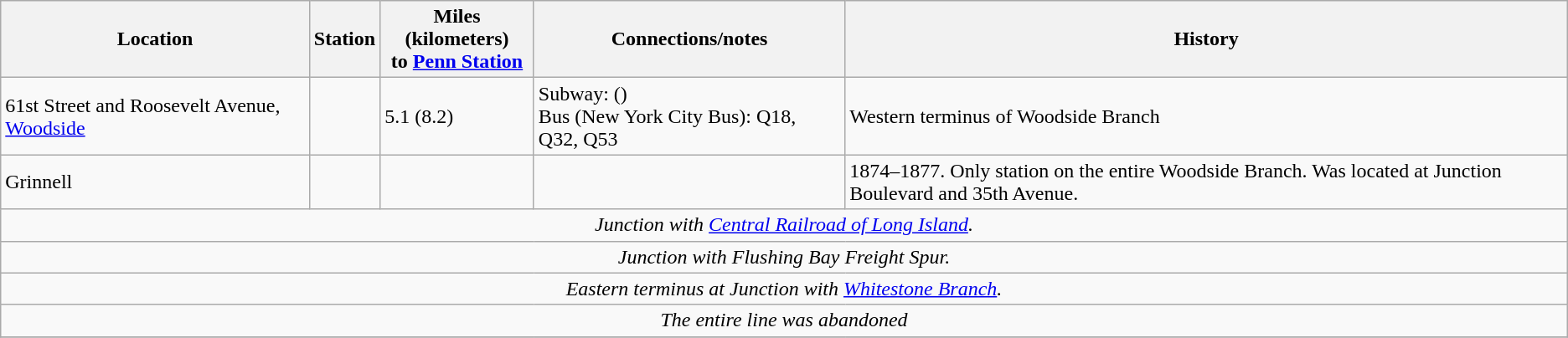<table class="wikitable">
<tr>
<th>Location</th>
<th>Station</th>
<th>Miles (kilometers)<br>to <a href='#'>Penn Station</a></th>
<th>Connections/notes</th>
<th>History</th>
</tr>
<tr>
<td>61st Street and Roosevelt Avenue, <a href='#'>Woodside</a></td>
<td></td>
<td>5.1 (8.2)</td>
<td>Subway: ()<br>Bus (New York City Bus): Q18, Q32, Q53</td>
<td>Western terminus of Woodside Branch</td>
</tr>
<tr>
<td>Grinnell</td>
<td></td>
<td></td>
<td></td>
<td>1874–1877. Only station on the entire Woodside Branch. Was located at Junction Boulevard and 35th Avenue.</td>
</tr>
<tr>
<td colspan="5" align="center"><em>Junction with <a href='#'>Central Railroad of Long Island</a>.</em></td>
</tr>
<tr>
<td colspan="5" align="center"><em>Junction with Flushing Bay Freight Spur.</em></td>
</tr>
<tr>
<td colspan="5" align="center"><em>Eastern terminus at Junction with <a href='#'>Whitestone Branch</a>.</em></td>
</tr>
<tr>
<td colspan="5" align="center"><em>The entire line was abandoned </em></td>
</tr>
<tr>
</tr>
</table>
